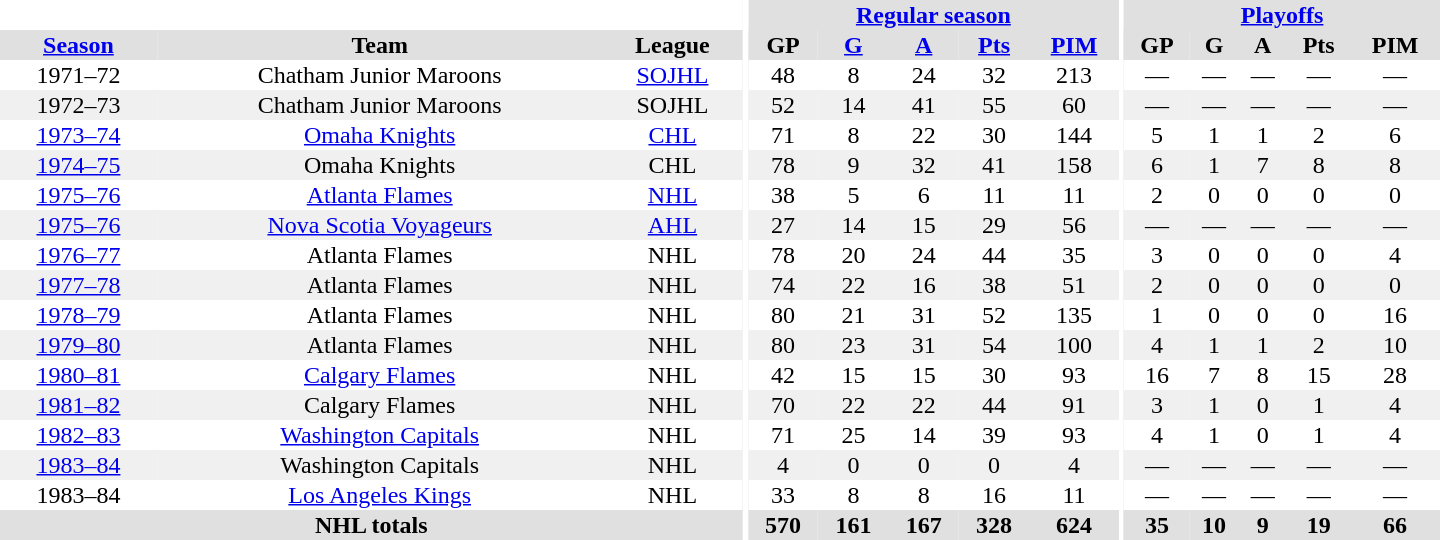<table border="0" cellpadding="1" cellspacing="0" style="text-align:center; width:60em">
<tr bgcolor="#e0e0e0">
<th colspan="3" bgcolor="#ffffff"></th>
<th rowspan="100" bgcolor="#ffffff"></th>
<th colspan="5"><a href='#'>Regular season</a></th>
<th rowspan="100" bgcolor="#ffffff"></th>
<th colspan="5"><a href='#'>Playoffs</a></th>
</tr>
<tr bgcolor="#e0e0e0">
<th><a href='#'>Season</a></th>
<th>Team</th>
<th>League</th>
<th>GP</th>
<th><a href='#'>G</a></th>
<th><a href='#'>A</a></th>
<th><a href='#'>Pts</a></th>
<th><a href='#'>PIM</a></th>
<th>GP</th>
<th>G</th>
<th>A</th>
<th>Pts</th>
<th>PIM</th>
</tr>
<tr>
<td>1971–72</td>
<td>Chatham Junior Maroons</td>
<td><a href='#'>SOJHL</a></td>
<td>48</td>
<td>8</td>
<td>24</td>
<td>32</td>
<td>213</td>
<td>—</td>
<td>—</td>
<td>—</td>
<td>—</td>
<td>—</td>
</tr>
<tr bgcolor="#f0f0f0">
<td>1972–73</td>
<td>Chatham Junior Maroons</td>
<td>SOJHL</td>
<td>52</td>
<td>14</td>
<td>41</td>
<td>55</td>
<td>60</td>
<td>—</td>
<td>—</td>
<td>—</td>
<td>—</td>
<td>—</td>
</tr>
<tr>
<td><a href='#'>1973–74</a></td>
<td><a href='#'>Omaha Knights</a></td>
<td><a href='#'>CHL</a></td>
<td>71</td>
<td>8</td>
<td>22</td>
<td>30</td>
<td>144</td>
<td>5</td>
<td>1</td>
<td>1</td>
<td>2</td>
<td>6</td>
</tr>
<tr bgcolor="#f0f0f0">
<td><a href='#'>1974–75</a></td>
<td>Omaha Knights</td>
<td>CHL</td>
<td>78</td>
<td>9</td>
<td>32</td>
<td>41</td>
<td>158</td>
<td>6</td>
<td>1</td>
<td>7</td>
<td>8</td>
<td>8</td>
</tr>
<tr>
<td><a href='#'>1975–76</a></td>
<td><a href='#'>Atlanta Flames</a></td>
<td><a href='#'>NHL</a></td>
<td>38</td>
<td>5</td>
<td>6</td>
<td>11</td>
<td>11</td>
<td>2</td>
<td>0</td>
<td>0</td>
<td>0</td>
<td>0</td>
</tr>
<tr bgcolor="#f0f0f0">
<td><a href='#'>1975–76</a></td>
<td><a href='#'>Nova Scotia Voyageurs</a></td>
<td><a href='#'>AHL</a></td>
<td>27</td>
<td>14</td>
<td>15</td>
<td>29</td>
<td>56</td>
<td>—</td>
<td>—</td>
<td>—</td>
<td>—</td>
<td>—</td>
</tr>
<tr>
<td><a href='#'>1976–77</a></td>
<td>Atlanta Flames</td>
<td>NHL</td>
<td>78</td>
<td>20</td>
<td>24</td>
<td>44</td>
<td>35</td>
<td>3</td>
<td>0</td>
<td>0</td>
<td>0</td>
<td>4</td>
</tr>
<tr bgcolor="#f0f0f0">
<td><a href='#'>1977–78</a></td>
<td>Atlanta Flames</td>
<td>NHL</td>
<td>74</td>
<td>22</td>
<td>16</td>
<td>38</td>
<td>51</td>
<td>2</td>
<td>0</td>
<td>0</td>
<td>0</td>
<td>0</td>
</tr>
<tr>
<td><a href='#'>1978–79</a></td>
<td>Atlanta Flames</td>
<td>NHL</td>
<td>80</td>
<td>21</td>
<td>31</td>
<td>52</td>
<td>135</td>
<td>1</td>
<td>0</td>
<td>0</td>
<td>0</td>
<td>16</td>
</tr>
<tr bgcolor="#f0f0f0">
<td><a href='#'>1979–80</a></td>
<td>Atlanta Flames</td>
<td>NHL</td>
<td>80</td>
<td>23</td>
<td>31</td>
<td>54</td>
<td>100</td>
<td>4</td>
<td>1</td>
<td>1</td>
<td>2</td>
<td>10</td>
</tr>
<tr>
<td><a href='#'>1980–81</a></td>
<td><a href='#'>Calgary Flames</a></td>
<td>NHL</td>
<td>42</td>
<td>15</td>
<td>15</td>
<td>30</td>
<td>93</td>
<td>16</td>
<td>7</td>
<td>8</td>
<td>15</td>
<td>28</td>
</tr>
<tr bgcolor="#f0f0f0">
<td><a href='#'>1981–82</a></td>
<td>Calgary Flames</td>
<td>NHL</td>
<td>70</td>
<td>22</td>
<td>22</td>
<td>44</td>
<td>91</td>
<td>3</td>
<td>1</td>
<td>0</td>
<td>1</td>
<td>4</td>
</tr>
<tr>
<td><a href='#'>1982–83</a></td>
<td><a href='#'>Washington Capitals</a></td>
<td>NHL</td>
<td>71</td>
<td>25</td>
<td>14</td>
<td>39</td>
<td>93</td>
<td>4</td>
<td>1</td>
<td>0</td>
<td>1</td>
<td>4</td>
</tr>
<tr bgcolor="#f0f0f0">
<td><a href='#'>1983–84</a></td>
<td>Washington Capitals</td>
<td>NHL</td>
<td>4</td>
<td>0</td>
<td>0</td>
<td>0</td>
<td>4</td>
<td>—</td>
<td>—</td>
<td>—</td>
<td>—</td>
<td>—</td>
</tr>
<tr>
<td>1983–84</td>
<td><a href='#'>Los Angeles Kings</a></td>
<td>NHL</td>
<td>33</td>
<td>8</td>
<td>8</td>
<td>16</td>
<td>11</td>
<td>—</td>
<td>—</td>
<td>—</td>
<td>—</td>
<td>—</td>
</tr>
<tr bgcolor="#e0e0e0">
<th colspan="3">NHL totals</th>
<th>570</th>
<th>161</th>
<th>167</th>
<th>328</th>
<th>624</th>
<th>35</th>
<th>10</th>
<th>9</th>
<th>19</th>
<th>66</th>
</tr>
</table>
